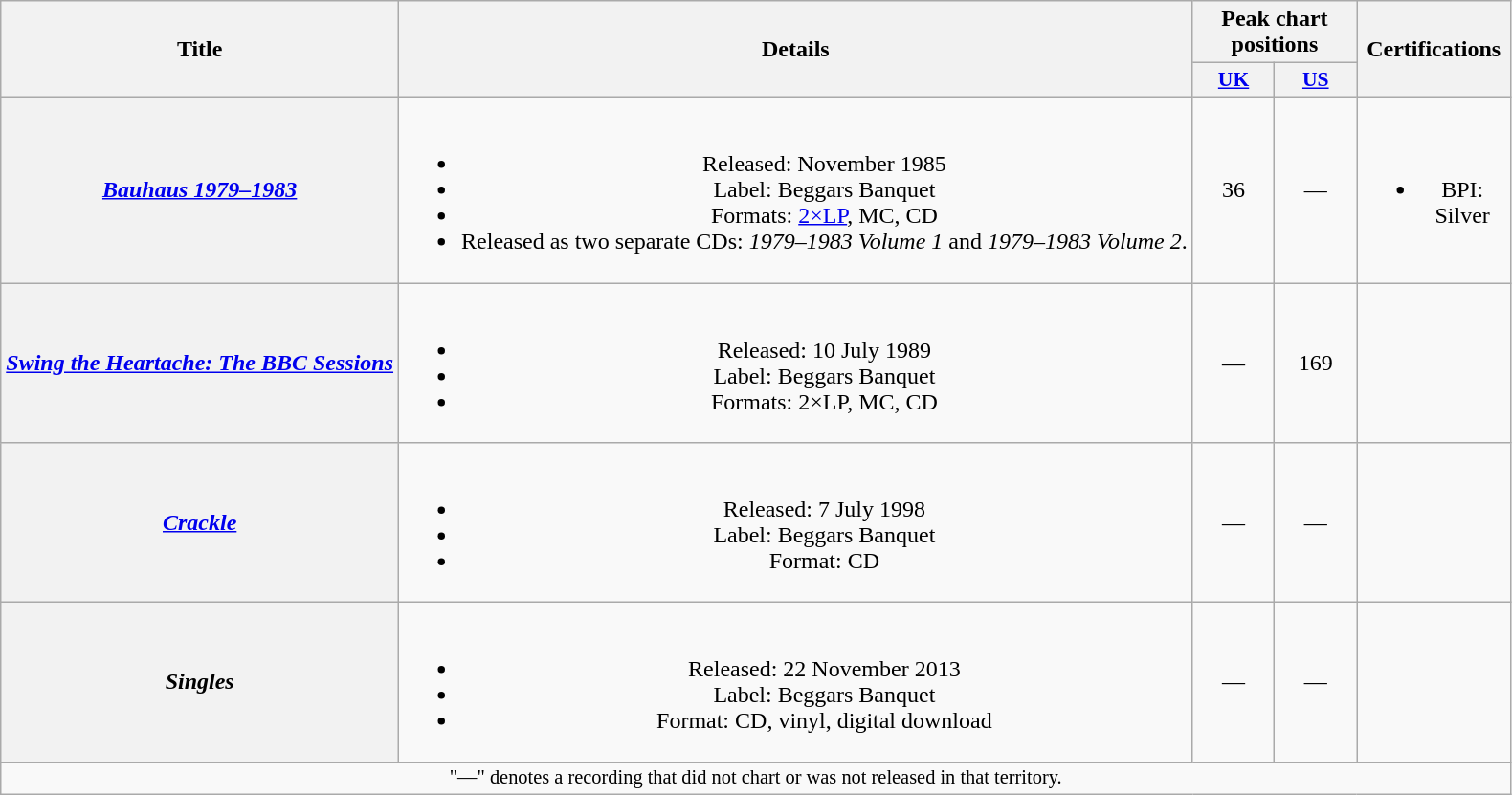<table class="wikitable plainrowheaders">
<tr>
<th rowspan="2">Title</th>
<th rowspan="2">Details</th>
<th colspan="2">Peak chart positions</th>
<th rowspan="2" width="100">Certifications</th>
</tr>
<tr>
<th style="width:3.5em;font-size:90%"><a href='#'>UK</a><br></th>
<th style="width:3.5em;font-size:90%"><a href='#'>US</a><br></th>
</tr>
<tr align="center">
<th scope="row"><em><a href='#'>Bauhaus 1979–1983</a></em></th>
<td><br><ul><li>Released: November 1985</li><li>Label: Beggars Banquet</li><li>Formats: <a href='#'>2×LP</a>, MC, CD</li><li>Released as two separate CDs: <em>1979–1983 Volume 1</em> and <em>1979–1983 Volume 2</em>.</li></ul></td>
<td>36</td>
<td>—</td>
<td><br><ul><li>BPI: Silver</li></ul></td>
</tr>
<tr align="center">
<th scope="row"><em><a href='#'>Swing the Heartache: The BBC Sessions</a></em></th>
<td><br><ul><li>Released: 10 July 1989</li><li>Label: Beggars Banquet</li><li>Formats: 2×LP, MC, CD</li></ul></td>
<td>—</td>
<td>169</td>
<td></td>
</tr>
<tr align="center">
<th scope="row"><em><a href='#'>Crackle</a></em></th>
<td><br><ul><li>Released: 7 July 1998</li><li>Label: Beggars Banquet</li><li>Format: CD</li></ul></td>
<td>—</td>
<td>—</td>
<td></td>
</tr>
<tr align="center">
<th scope="row"><em>Singles</em></th>
<td><br><ul><li>Released: 22 November 2013</li><li>Label: Beggars Banquet</li><li>Format: CD, vinyl, digital download</li></ul></td>
<td>—</td>
<td>—</td>
<td></td>
</tr>
<tr>
<td align="center" colspan="5" style="font-size: 85%">"—" denotes a recording that did not chart or was not released in that territory.</td>
</tr>
</table>
